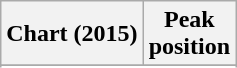<table class="wikitable sortable">
<tr>
<th>Chart (2015)</th>
<th>Peak<br>position</th>
</tr>
<tr>
</tr>
<tr>
</tr>
<tr>
</tr>
<tr>
</tr>
</table>
